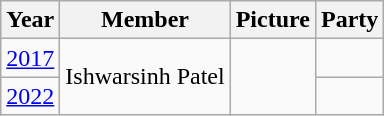<table class="wikitable sortable">
<tr>
<th>Year</th>
<th>Member</th>
<th>Picture</th>
<th colspan="2">Party</th>
</tr>
<tr>
<td><a href='#'>2017</a></td>
<td rowspan="2">Ishwarsinh Patel</td>
<td rowspan="2"></td>
<td></td>
</tr>
<tr>
<td><a href='#'>2022</a></td>
</tr>
</table>
